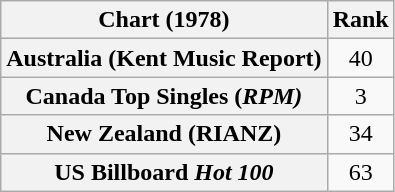<table class="wikitable sortable plainrowheaders">
<tr>
<th scope="col">Chart (1978)</th>
<th scope="col">Rank</th>
</tr>
<tr>
<th scope="row">Australia (Kent Music Report)</th>
<td style="text-align:center;">40</td>
</tr>
<tr>
<th scope="row">Canada Top Singles (<em>RPM<strong>)</th>
<td style="text-align:center;">3</td>
</tr>
<tr>
<th scope="row">New Zealand (RIANZ)</th>
<td style="text-align:center;">34</td>
</tr>
<tr>
<th scope="row">US </em>Billboard<em> Hot 100</th>
<td style="text-align:center;">63</td>
</tr>
</table>
